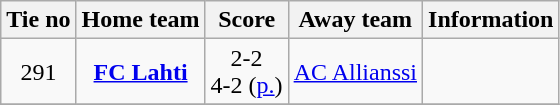<table class="wikitable" style="text-align:center">
<tr>
<th style= width="40px">Tie no</th>
<th style= width="150px">Home team</th>
<th style= width="60px">Score</th>
<th style= width="150px">Away team</th>
<th style= width="30px">Information</th>
</tr>
<tr>
<td>291</td>
<td><strong><a href='#'>FC Lahti</a></strong></td>
<td>2-2<br> 4-2  (<a href='#'>p.</a>)</td>
<td><a href='#'>AC Allianssi</a></td>
<td></td>
</tr>
<tr>
</tr>
</table>
